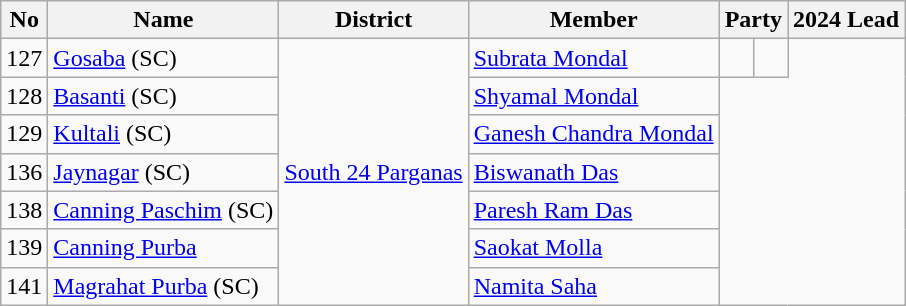<table class="wikitable sortable">
<tr>
<th>No</th>
<th>Name</th>
<th>District</th>
<th>Member</th>
<th colspan="2">Party</th>
<th colspan="2">2024 Lead</th>
</tr>
<tr>
<td>127</td>
<td><a href='#'>Gosaba</a> (SC)</td>
<td rowspan="7"><a href='#'>South 24 Parganas</a></td>
<td><a href='#'>Subrata Mondal</a></td>
<td></td>
<td></td>
</tr>
<tr>
<td>128</td>
<td><a href='#'>Basanti</a> (SC)</td>
<td><a href='#'>Shyamal Mondal</a></td>
</tr>
<tr>
<td>129</td>
<td><a href='#'>Kultali</a> (SC)</td>
<td><a href='#'>Ganesh Chandra Mondal</a></td>
</tr>
<tr>
<td>136</td>
<td><a href='#'>Jaynagar</a> (SC)</td>
<td><a href='#'>Biswanath Das</a></td>
</tr>
<tr>
<td>138</td>
<td><a href='#'>Canning Paschim</a> (SC)</td>
<td><a href='#'>Paresh Ram Das</a></td>
</tr>
<tr>
<td>139</td>
<td><a href='#'>Canning Purba</a></td>
<td><a href='#'>Saokat Molla</a></td>
</tr>
<tr>
<td>141</td>
<td><a href='#'>Magrahat Purba</a> (SC)</td>
<td><a href='#'>Namita Saha</a></td>
</tr>
</table>
